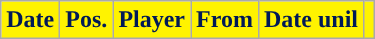<table class="wikitable plainrowheaders sortable">
<tr>
<th style="background-color:#FFF300; color:#001958; ">Date</th>
<th style="background-color:#FFF300; color:#001958; ">Pos.</th>
<th style="background-color:#FFF300; color:#001958; ">Player</th>
<th style="background-color:#FFF300; color:#001958; ">From</th>
<th style="background-color:#FFF300; color:#001958; ">Date unil</th>
<th style="background-color:#FFF300; color:#001958; "></th>
</tr>
</table>
